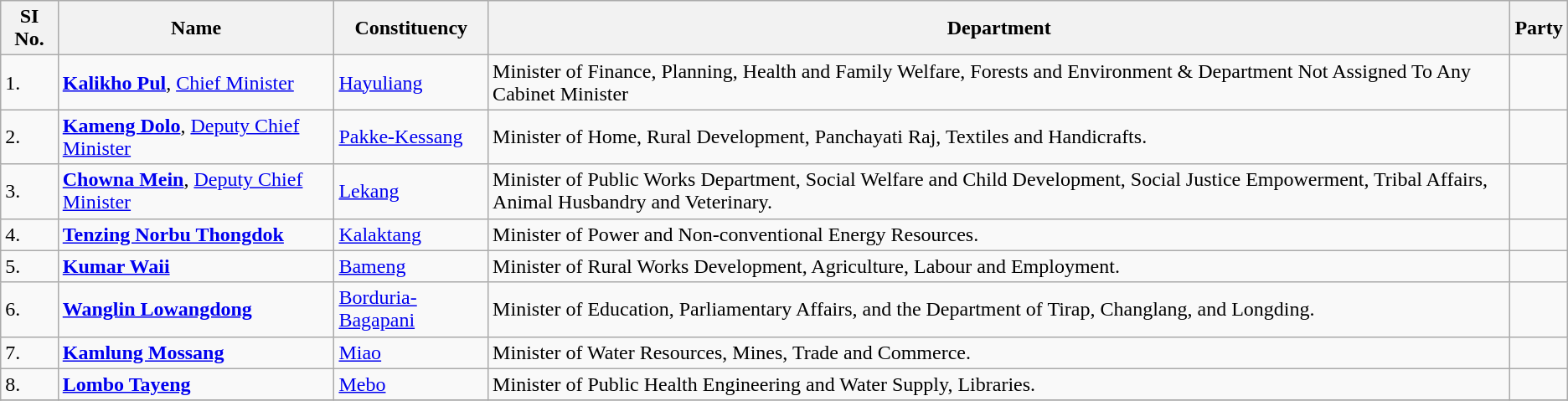<table class ="wikitable">
<tr>
<th>SI No.</th>
<th>Name</th>
<th>Constituency</th>
<th>Department</th>
<th colspan=2>Party</th>
</tr>
<tr>
<td>1.</td>
<td><strong><a href='#'>Kalikho Pul</a></strong>, <a href='#'>Chief Minister</a></td>
<td><a href='#'>Hayuliang</a></td>
<td>Minister of Finance, Planning, Health and Family Welfare, Forests and Environment & Department Not Assigned To Any Cabinet Minister</td>
<td></td>
</tr>
<tr>
<td>2.</td>
<td><strong><a href='#'>Kameng Dolo</a></strong>, <a href='#'>Deputy Chief Minister</a></td>
<td><a href='#'>Pakke-Kessang</a></td>
<td>Minister of Home, Rural Development, Panchayati Raj, Textiles and Handicrafts.</td>
<td></td>
</tr>
<tr>
<td>3.</td>
<td><strong><a href='#'>Chowna Mein</a></strong>, <a href='#'>Deputy Chief Minister</a></td>
<td><a href='#'>Lekang</a></td>
<td>Minister of Public Works Department, Social Welfare and Child Development, Social Justice Empowerment, Tribal Affairs, Animal Husbandry and Veterinary.</td>
<td></td>
</tr>
<tr>
<td>4.</td>
<td><strong><a href='#'>Tenzing Norbu Thongdok</a></strong></td>
<td><a href='#'>Kalaktang</a></td>
<td>Minister of Power and Non-conventional Energy Resources.</td>
<td></td>
</tr>
<tr>
<td>5.</td>
<td><strong><a href='#'>Kumar Waii</a></strong></td>
<td><a href='#'>Bameng</a></td>
<td>Minister of Rural Works Development, Agriculture, Labour and Employment.</td>
<td></td>
</tr>
<tr>
<td>6.</td>
<td><strong><a href='#'>Wanglin Lowangdong</a></strong></td>
<td><a href='#'>Borduria-Bagapani</a></td>
<td>Minister of Education, Parliamentary Affairs, and the Department of Tirap, Changlang, and Longding.</td>
<td></td>
</tr>
<tr>
<td>7.</td>
<td><strong><a href='#'>Kamlung Mossang</a></strong></td>
<td><a href='#'>Miao</a></td>
<td>Minister of Water Resources, Mines, Trade and Commerce.</td>
<td></td>
</tr>
<tr>
<td>8.</td>
<td><strong><a href='#'>Lombo Tayeng</a></strong></td>
<td><a href='#'>Mebo</a></td>
<td>Minister of Public Health Engineering and Water Supply, Libraries.</td>
<td></td>
</tr>
<tr>
</tr>
</table>
